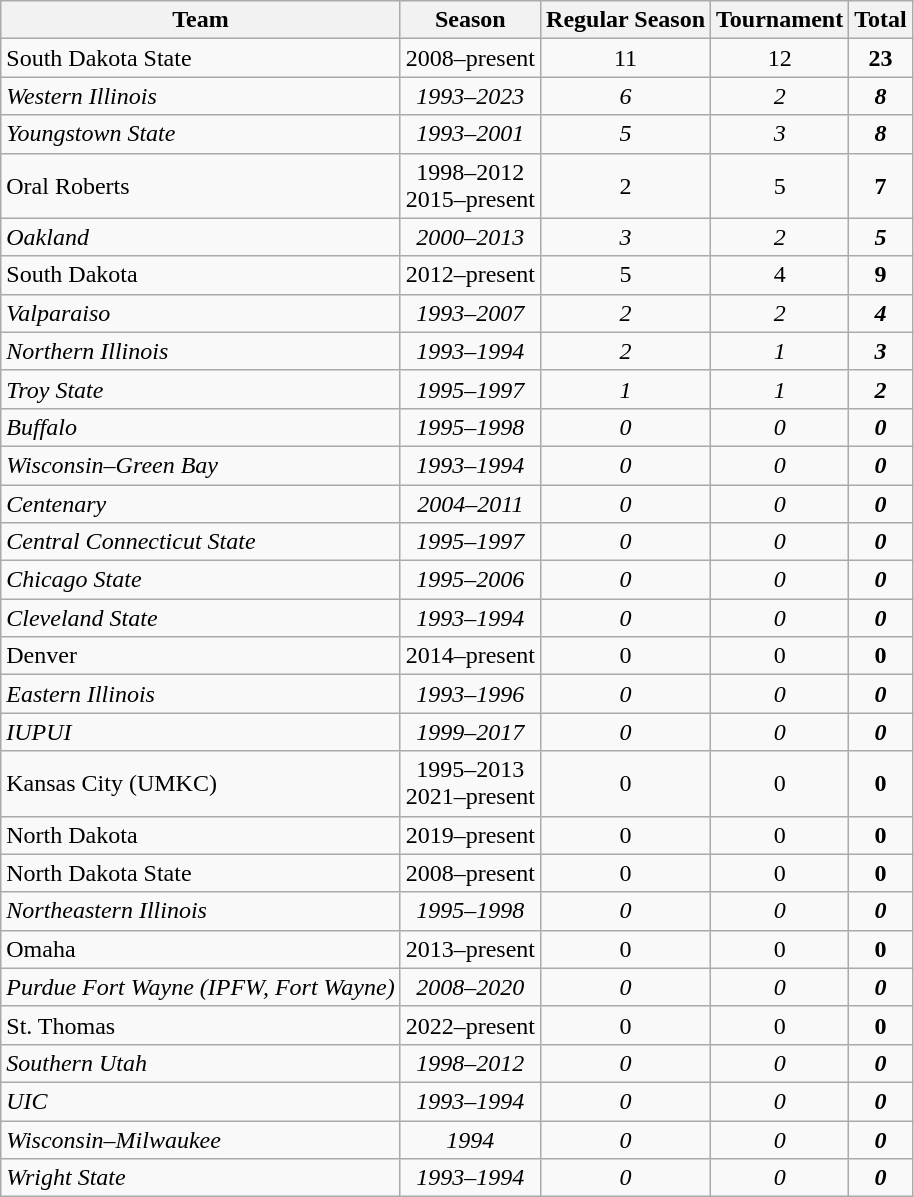<table class="wikitable sortable">
<tr>
<th scope="col">Team</th>
<th scope="col">Season</th>
<th scope="col">Regular Season</th>
<th scope="col">Tournament</th>
<th scope="col">Total</th>
</tr>
<tr>
<td>South Dakota State</td>
<td align=center>2008–present</td>
<td align=center>11</td>
<td align=center>12</td>
<td align=center><strong>23</strong></td>
</tr>
<tr>
<td><em>Western Illinois</em></td>
<td align=center><em>1993–2023</em></td>
<td align=center><em>6</em></td>
<td align=center><em>2</em></td>
<td align=center><strong><em>8</em></strong></td>
</tr>
<tr>
<td><em>Youngstown State</em></td>
<td align=center><em>1993–2001</em></td>
<td align=center><em>5</em></td>
<td align=center><em>3</em></td>
<td align=center><strong><em>8</em></strong></td>
</tr>
<tr>
<td>Oral Roberts</td>
<td align=center>1998–2012<br>2015–present</td>
<td align=center>2</td>
<td align=center>5</td>
<td align=center><strong>7</strong></td>
</tr>
<tr>
<td><em>Oakland</em></td>
<td align=center><em>2000–2013</em></td>
<td align=center><em>3</em></td>
<td align=center><em>2</em></td>
<td align=center><strong><em>5</em></strong></td>
</tr>
<tr>
<td>South Dakota</td>
<td align=center>2012–present</td>
<td align=center>5</td>
<td align=center>4</td>
<td align=center><strong>9</strong></td>
</tr>
<tr>
<td><em>Valparaiso</em></td>
<td align=center><em>1993–2007</em></td>
<td align=center><em>2</em></td>
<td align=center><em>2</em></td>
<td align=center><strong><em>4</em></strong></td>
</tr>
<tr>
<td><em>Northern Illinois</em></td>
<td align=center><em>1993–1994</em></td>
<td align=center><em>2</em></td>
<td align=center><em>1</em></td>
<td align=center><strong><em>3</em></strong></td>
</tr>
<tr>
<td><em>Troy State</em></td>
<td align=center><em>1995–1997</em></td>
<td align=center><em>1</em></td>
<td align=center><em>1</em></td>
<td align=center><strong><em>2</em></strong></td>
</tr>
<tr>
<td><em>Buffalo</em></td>
<td align=center><em>1995–1998</em></td>
<td align=center><em>0</em></td>
<td align=center><em>0</em></td>
<td align=center><strong><em>0</em></strong></td>
</tr>
<tr>
<td><em>Wisconsin–Green Bay</em></td>
<td align=center><em>1993–1994</em></td>
<td align=center><em>0</em></td>
<td align=center><em>0</em></td>
<td align=center><strong><em>0</em></strong></td>
</tr>
<tr>
<td><em>Centenary</em></td>
<td align=center><em>2004–2011</em></td>
<td align=center><em>0</em></td>
<td align=center><em>0</em></td>
<td align=center><strong><em>0</em></strong></td>
</tr>
<tr>
<td><em>Central Connecticut State</em></td>
<td align=center><em>1995–1997</em></td>
<td align=center><em>0</em></td>
<td align=center><em>0</em></td>
<td align=center><strong><em>0</em></strong></td>
</tr>
<tr>
<td><em>Chicago State</em></td>
<td align=center><em>1995–2006</em></td>
<td align=center><em>0</em></td>
<td align=center><em>0</em></td>
<td align=center><strong><em>0</em></strong></td>
</tr>
<tr>
<td><em>Cleveland State</em></td>
<td align=center><em>1993–1994</em></td>
<td align=center><em>0</em></td>
<td align=center><em>0</em></td>
<td align=center><strong><em>0</em></strong></td>
</tr>
<tr>
<td>Denver</td>
<td align=center>2014–present</td>
<td align=center>0</td>
<td align=center>0</td>
<td align=center><strong>0</strong></td>
</tr>
<tr>
<td><em>Eastern Illinois</em></td>
<td align=center><em>1993–1996</em></td>
<td align=center><em>0</em></td>
<td align=center><em>0</em></td>
<td align=center><strong><em>0</em></strong></td>
</tr>
<tr>
<td><em>IUPUI</em></td>
<td align=center><em>1999–2017</em></td>
<td align=center><em>0</em></td>
<td align=center><em>0</em></td>
<td align=center><strong><em>0</em></strong></td>
</tr>
<tr>
<td>Kansas City (UMKC)</td>
<td align=center>1995–2013<br>2021–present</td>
<td align=center>0</td>
<td align=center>0</td>
<td align=center><strong>0</strong></td>
</tr>
<tr>
<td>North Dakota</td>
<td align=center>2019–present</td>
<td align=center>0</td>
<td align=center>0</td>
<td align=center><strong>0</strong></td>
</tr>
<tr>
<td>North Dakota State</td>
<td align=center>2008–present</td>
<td align=center>0</td>
<td align=center>0</td>
<td align=center><strong>0</strong></td>
</tr>
<tr>
<td><em>Northeastern Illinois</em></td>
<td align=center><em>1995–1998</em></td>
<td align=center><em>0</em></td>
<td align=center><em>0</em></td>
<td align=center><strong><em>0</em></strong></td>
</tr>
<tr>
<td>Omaha</td>
<td align=center>2013–present</td>
<td align=center>0</td>
<td align=center>0</td>
<td align=center><strong>0</strong></td>
</tr>
<tr>
<td><em>Purdue Fort Wayne (IPFW, Fort Wayne)</em></td>
<td align=center><em>2008–2020</em></td>
<td align=center><em>0</em></td>
<td align=center><em>0</em></td>
<td align=center><strong><em>0</em></strong></td>
</tr>
<tr>
<td>St. Thomas</td>
<td align=center>2022–present</td>
<td align=center>0</td>
<td align=center>0</td>
<td align=center><strong>0</strong></td>
</tr>
<tr>
<td><em>Southern Utah</em></td>
<td style="text-align: center;"><em>1998–2012</em></td>
<td style="text-align: center;"><em>0</em></td>
<td style="text-align: center;"><em>0</em></td>
<td style="text-align: center;"><strong><em>0</em></strong></td>
</tr>
<tr>
<td><em>UIC</em></td>
<td style="text-align: center;"><em>1993–1994</em></td>
<td style="text-align: center;"><em>0</em></td>
<td style="text-align: center;"><em>0</em></td>
<td style="text-align: center;"><strong><em>0</em></strong></td>
</tr>
<tr>
<td><em>Wisconsin–Milwaukee</em></td>
<td style="text-align: center;"><em>1994</em></td>
<td style="text-align: center;"><em>0</em></td>
<td style="text-align: center;"><em>0</em></td>
<td style="text-align: center;"><strong><em>0</em></strong></td>
</tr>
<tr>
<td><em>Wright State</em></td>
<td style="text-align: center;"><em>1993–1994</em></td>
<td style="text-align: center;"><em>0</em></td>
<td style="text-align: center;"><em>0</em></td>
<td style="text-align: center;"><strong><em>0</em></strong></td>
</tr>
</table>
